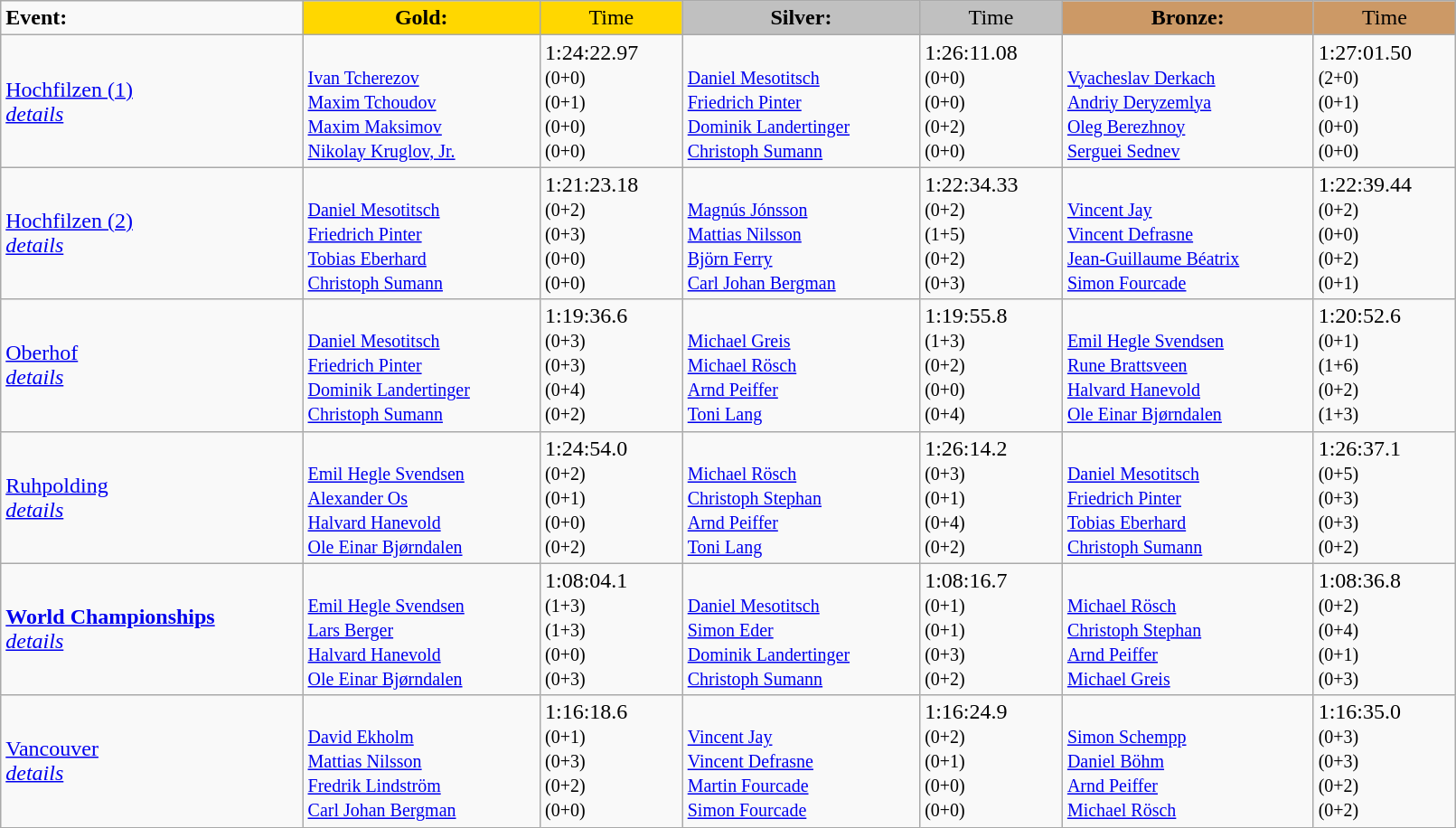<table class="wikitable" width=85%>
<tr>
<td><strong>Event:</strong></td>
<td style="text-align:center;background-color:gold;"><strong>Gold:</strong></td>
<td style="text-align:center;background-color:gold;">Time</td>
<td style="text-align:center;background-color:silver;"><strong>Silver:</strong></td>
<td style="text-align:center;background-color:silver;">Time</td>
<td style="text-align:center;background-color:#CC9966;"><strong>Bronze:</strong></td>
<td style="text-align:center;background-color:#CC9966;">Time</td>
</tr>
<tr>
<td><a href='#'>Hochfilzen (1)</a><br><em><a href='#'>details</a></em></td>
<td><strong></strong> <br><small><a href='#'>Ivan Tcherezov</a><br><a href='#'>Maxim Tchoudov</a><br><a href='#'>Maxim Maksimov</a><br><a href='#'>Nikolay Kruglov, Jr.</a></small></td>
<td>1:24:22.97<br><small>(0+0)<br>(0+1)<br>(0+0)<br>(0+0)</small></td>
<td>  <br><small><a href='#'>Daniel Mesotitsch</a><br><a href='#'>Friedrich Pinter</a><br><a href='#'>Dominik Landertinger</a><br><a href='#'>Christoph Sumann</a></small></td>
<td>1:26:11.08<br><small>(0+0)<br>(0+0)<br>(0+2)<br>(0+0)</small></td>
<td> <br><small><a href='#'>Vyacheslav Derkach</a><br><a href='#'>Andriy Deryzemlya</a><br><a href='#'>Oleg Berezhnoy</a><br><a href='#'>Serguei Sednev</a></small></td>
<td>1:27:01.50<br><small>(2+0)<br>(0+1)<br>(0+0)<br>(0+0)</small></td>
</tr>
<tr>
<td><a href='#'>Hochfilzen (2)</a><br><em><a href='#'>details</a></em></td>
<td><strong></strong><br><small><a href='#'>Daniel Mesotitsch</a><br><a href='#'>Friedrich Pinter</a><br><a href='#'>Tobias Eberhard</a><br><a href='#'>Christoph Sumann</a></small></td>
<td>1:21:23.18<br><small>(0+2)<br>(0+3)<br>(0+0)<br>(0+0)</small></td>
<td><br><small><a href='#'>Magnús Jónsson</a><br><a href='#'>Mattias Nilsson</a><br><a href='#'>Björn Ferry</a><br><a href='#'>Carl Johan Bergman</a></small></td>
<td>1:22:34.33<br><small>(0+2)<br>(1+5)<br>(0+2)<br>(0+3)</small></td>
<td><br><small><a href='#'>Vincent Jay</a><br><a href='#'>Vincent Defrasne</a><br><a href='#'>Jean-Guillaume Béatrix</a><br><a href='#'>Simon Fourcade</a></small></td>
<td>1:22:39.44<br><small>(0+2)<br>(0+0)<br>(0+2)<br>(0+1)</small></td>
</tr>
<tr>
<td><a href='#'>Oberhof</a><br><em><a href='#'>details</a></em></td>
<td><strong></strong><br><small><a href='#'>Daniel Mesotitsch</a><br><a href='#'>Friedrich Pinter</a><br><a href='#'>Dominik Landertinger</a><br><a href='#'>Christoph Sumann</a></small></td>
<td>1:19:36.6<br><small>(0+3)<br>(0+3)<br>(0+4)<br>(0+2)</small></td>
<td><br><small><a href='#'>Michael Greis</a><br><a href='#'>Michael Rösch</a><br><a href='#'>Arnd Peiffer</a><br><a href='#'>Toni Lang</a></small></td>
<td>1:19:55.8<br><small>(1+3)<br>(0+2)<br>(0+0)<br>(0+4)</small></td>
<td><br><small><a href='#'>Emil Hegle Svendsen</a><br><a href='#'>Rune Brattsveen</a><br><a href='#'>Halvard Hanevold</a><br><a href='#'>Ole Einar Bjørndalen</a></small></td>
<td>1:20:52.6<br><small>(0+1)<br>(1+6)<br>(0+2)<br>(1+3)</small></td>
</tr>
<tr>
<td><a href='#'>Ruhpolding</a><br><em><a href='#'>details</a></em></td>
<td><strong></strong><br><small><a href='#'>Emil Hegle Svendsen</a><br><a href='#'>Alexander Os</a><br><a href='#'>Halvard Hanevold</a><br><a href='#'>Ole Einar Bjørndalen</a></small></td>
<td>1:24:54.0<br><small>(0+2)<br>(0+1)<br>(0+0)<br>(0+2)</small></td>
<td><br><small><a href='#'>Michael Rösch</a><br><a href='#'>Christoph Stephan</a><br><a href='#'>Arnd Peiffer</a><br><a href='#'>Toni Lang</a></small></td>
<td>1:26:14.2 <br><small>(0+3)<br>(0+1)<br>(0+4)<br>(0+2)</small></td>
<td><br><small><a href='#'>Daniel Mesotitsch</a><br><a href='#'>Friedrich Pinter</a><br><a href='#'>Tobias Eberhard</a><br><a href='#'>Christoph Sumann</a></small></td>
<td>1:26:37.1<br><small>(0+5)<br>(0+3)<br>(0+3)<br>(0+2)</small></td>
</tr>
<tr>
<td><strong><a href='#'>World Championships</a></strong><br><em><a href='#'>details</a></em></td>
<td><strong></strong><br><small><a href='#'>Emil Hegle Svendsen</a><br><a href='#'>Lars Berger</a><br><a href='#'>Halvard Hanevold</a><br><a href='#'>Ole Einar Bjørndalen</a></small></td>
<td>1:08:04.1<br><small>(1+3)<br>(1+3)<br>(0+0)<br>(0+3)</small></td>
<td><br><small><a href='#'>Daniel Mesotitsch</a><br><a href='#'>Simon Eder</a><br><a href='#'>Dominik Landertinger</a><br><a href='#'>Christoph Sumann</a></small></td>
<td>1:08:16.7<br><small>(0+1)<br>(0+1)<br>(0+3)<br>(0+2)</small></td>
<td><br><small><a href='#'>Michael Rösch</a><br><a href='#'>Christoph Stephan</a><br><a href='#'>Arnd Peiffer</a><br><a href='#'>Michael Greis</a></small></td>
<td>1:08:36.8<br><small>(0+2)<br>(0+4)<br>(0+1)<br>(0+3)</small></td>
</tr>
<tr>
<td><a href='#'>Vancouver</a><br><em><a href='#'>details</a></em></td>
<td><strong></strong><br><small><a href='#'>David Ekholm</a><br><a href='#'>Mattias Nilsson</a><br><a href='#'>Fredrik Lindström</a><br><a href='#'>Carl Johan Bergman</a></small></td>
<td>1:16:18.6<br><small>(0+1)<br>(0+3)<br>(0+2)<br>(0+0)</small></td>
<td><br><small><a href='#'>Vincent Jay</a><br><a href='#'>Vincent Defrasne</a><br><a href='#'>Martin Fourcade</a><br><a href='#'>Simon Fourcade</a></small></td>
<td>1:16:24.9<br><small>(0+2)<br>(0+1)<br>(0+0)<br>(0+0)</small></td>
<td><br><small><a href='#'>Simon Schempp</a><br><a href='#'>Daniel Böhm</a><br><a href='#'>Arnd Peiffer</a><br><a href='#'>Michael Rösch</a></small></td>
<td>1:16:35.0<br><small>(0+3)<br>(0+3)<br>(0+2)<br>(0+2)</small></td>
</tr>
</table>
